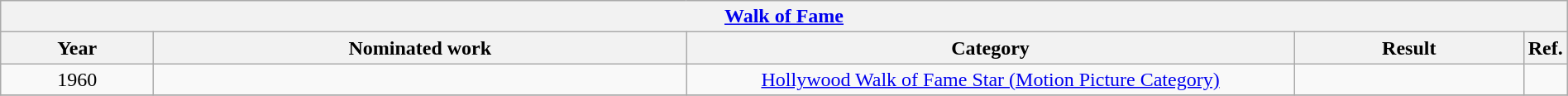<table width="100%" class="wikitable">
<tr>
<th colspan="5" align="center"><a href='#'>Walk of Fame</a></th>
</tr>
<tr>
<th width="10%">Year</th>
<th width="35%">Nominated work</th>
<th width="40%">Category</th>
<th width="15%">Result</th>
<th>Ref.</th>
</tr>
<tr>
<td style="text-align:center;">1960</td>
<td></td>
<td style="text-align:center;"><a href='#'>Hollywood Walk of Fame Star (Motion Picture Category)</a></td>
<td></td>
<td style="text-align:center"></td>
</tr>
<tr>
</tr>
</table>
